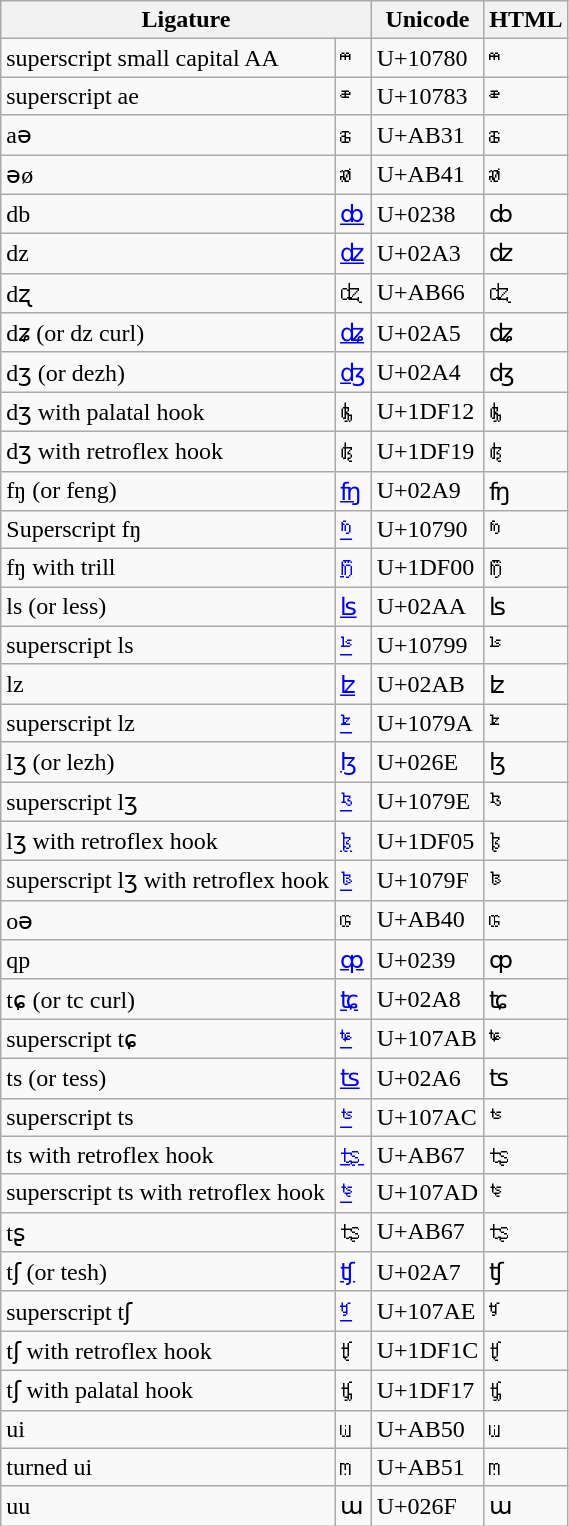<table class="wikitable sortable"! Non-ligature>
<tr>
<th colspan="2">Ligature</th>
<th data-sort-type="number">Unicode</th>
<th class="unsortable">HTML</th>
</tr>
<tr>
<td>superscript small capital AA</td>
<td>𐞀</td>
<td data-sort-value="67456">U+10780</td>
<td>&#x10780;</td>
</tr>
<tr>
<td>superscript ae</td>
<td>𐞃</td>
<td data-sort-value="67459">U+10783</td>
<td>&#x10783;</td>
</tr>
<tr>
<td>aə</td>
<td>ꬱ</td>
<td>U+AB31</td>
<td>&#43825;</td>
</tr>
<tr>
<td>əø</td>
<td>ꭁ</td>
<td>U+AB41</td>
<td>&#43841;</td>
</tr>
<tr>
<td>db</td>
<td><a href='#'>ȸ</a></td>
<td data-sort-value="568">U+0238</td>
<td>&#x238;</td>
</tr>
<tr>
<td>dz</td>
<td><a href='#'>ʣ</a></td>
<td data-sort-value="675">U+02A3</td>
<td>&#x2A3;</td>
</tr>
<tr>
<td>dʐ</td>
<td>ꭦ</td>
<td>U+AB66</td>
<td>&#43878;</td>
</tr>
<tr>
<td>dʑ (or dz curl)</td>
<td><a href='#'>ʥ</a></td>
<td data-sort-value="677">U+02A5</td>
<td>&#x2A5;</td>
</tr>
<tr>
<td>dʒ (or dezh)</td>
<td><a href='#'>ʤ</a></td>
<td data-sort-value="676">U+02A4</td>
<td>&#x2A4;</td>
</tr>
<tr>
<td>dʒ with palatal hook</td>
<td>𝼒</td>
<td data-sort-value="122642">U+1DF12</td>
<td>&#x1DF12;</td>
</tr>
<tr>
<td>dʒ with retroflex hook</td>
<td>𝼙</td>
<td data-sort-value="122649">U+1DF19</td>
<td>&#x1DF19;</td>
</tr>
<tr>
<td>fŋ (or feng)</td>
<td><a href='#'>ʩ</a></td>
<td data-sort-value="681">U+02A9</td>
<td>&#x2A9;</td>
</tr>
<tr>
<td>Superscript fŋ</td>
<td><a href='#'>𐞐</a></td>
<td>U+10790</td>
<td>&#67472;</td>
</tr>
<tr>
<td>fŋ with trill</td>
<td><a href='#'>𝼀</a></td>
<td data-sort-value="122624">U+1DF00</td>
<td>&#x1DF00;</td>
</tr>
<tr>
<td>ls (or less)</td>
<td><a href='#'>ʪ</a></td>
<td data-sort-value="682">U+02AA</td>
<td>&#x2AA;</td>
</tr>
<tr>
<td>superscript ls</td>
<td><a href='#'>𐞙</a></td>
<td>U+10799</td>
<td>&#67481;</td>
</tr>
<tr>
<td>lz</td>
<td><a href='#'>ʫ</a></td>
<td data-sort-value="683">U+02AB</td>
<td>&#x2AB;</td>
</tr>
<tr>
<td>superscript lz</td>
<td><a href='#'>𐞚</a></td>
<td>U+1079A</td>
<td>&#67482;</td>
</tr>
<tr>
<td>lʒ (or lezh)</td>
<td><a href='#'>ɮ</a></td>
<td data-sort-value="622">U+026E</td>
<td>&#x26E;</td>
</tr>
<tr>
<td>superscript lʒ</td>
<td><a href='#'>𐞞</a></td>
<td data-sort-value="67486">U+1079E</td>
<td>&#x1079E;</td>
</tr>
<tr>
<td>lʒ with retroflex hook</td>
<td><a href='#'>𝼅</a></td>
<td data-sort-value="1DF05">U+1DF05</td>
<td>&#x1DF05;</td>
</tr>
<tr>
<td>superscript lʒ with retroflex hook</td>
<td><a href='#'>𐞟</a></td>
<td data-sort-value="67487">U+1079F</td>
<td>&#x1079F;</td>
</tr>
<tr>
<td>oə</td>
<td>ꭀ</td>
<td data-sort-value="43840">U+AB40</td>
<td>&#xAB40;</td>
</tr>
<tr>
<td>qp</td>
<td><a href='#'>ȹ</a></td>
<td data-sort-value="569">U+0239</td>
<td>&#x239;</td>
</tr>
<tr>
<td data-sort-value="tc">tɕ (or tc curl)</td>
<td><a href='#'>ʨ</a></td>
<td data-sort-value="680">U+02A8</td>
<td>&#x2A8;</td>
</tr>
<tr>
<td data-sort-value="superscript tc">superscript tɕ</td>
<td><a href='#'>𐞫</a></td>
<td data-sort-value="67499">U+107AB</td>
<td>&#x107AB;</td>
</tr>
<tr>
<td>ts (or tess)</td>
<td><a href='#'>ʦ</a></td>
<td data-sort-value="678">U+02A6</td>
<td>&#x2A6;</td>
</tr>
<tr>
<td>superscript ts</td>
<td><a href='#'>𐞬</a></td>
<td data-sort-value="67500">U+107AC</td>
<td>&#x107AC;</td>
</tr>
<tr>
<td>ts with retroflex hook</td>
<td><a href='#'>ꭧ</a></td>
<td data-sort-value="43879">U+AB67</td>
<td>&#xAB67;</td>
</tr>
<tr>
<td>superscript ts with retroflex hook</td>
<td><a href='#'>𐞭</a></td>
<td data-sort-value="67501">U+107AD</td>
<td>&#x107AD;</td>
</tr>
<tr>
<td>tʂ</td>
<td>ꭧ</td>
<td>U+AB67</td>
<td>&#43879;</td>
</tr>
<tr>
<td>tʃ (or tesh)</td>
<td><a href='#'>ʧ</a></td>
<td data-sort-value="679">U+02A7</td>
<td>&#x2A7;</td>
</tr>
<tr>
<td>superscript tʃ</td>
<td><a href='#'>𐞮</a></td>
<td data-sort-value="67502">U+107AE</td>
<td>&#x107AE;</td>
</tr>
<tr>
<td>tʃ with retroflex hook</td>
<td>𝼜</td>
<td data-sort-value="122652">U+1DF1C</td>
<td>&#x1DF1C;</td>
</tr>
<tr>
<td>tʃ with palatal hook</td>
<td>𝼗</td>
<td data-sort-value="122647">U+1DF17</td>
<td>&#x1DF17;</td>
</tr>
<tr>
<td>ui</td>
<td>ꭐ</td>
<td data-sort-value="43856">U+AB50</td>
<td>&#xAB50;</td>
</tr>
<tr>
<td>turned ui</td>
<td>ꭑ</td>
<td data-sort-value="43857">U+AB51</td>
<td>&#xAB51;</td>
</tr>
<tr>
<td>uu</td>
<td>ɯ</td>
<td>U+026F</td>
<td>&#623;</td>
</tr>
</table>
